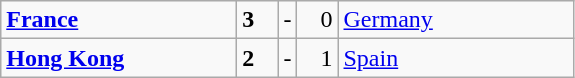<table class="wikitable">
<tr>
<td width=150> <strong><a href='#'>France</a></strong></td>
<td style="width:20px; text-align:left;"><strong>3</strong></td>
<td>-</td>
<td style="width:20px; text-align:right;">0</td>
<td width=150> <a href='#'>Germany</a></td>
</tr>
<tr>
<td> <strong><a href='#'>Hong Kong</a></strong></td>
<td style="text-align:left;"><strong>2</strong></td>
<td>-</td>
<td style="text-align:right;">1</td>
<td> <a href='#'>Spain</a></td>
</tr>
</table>
